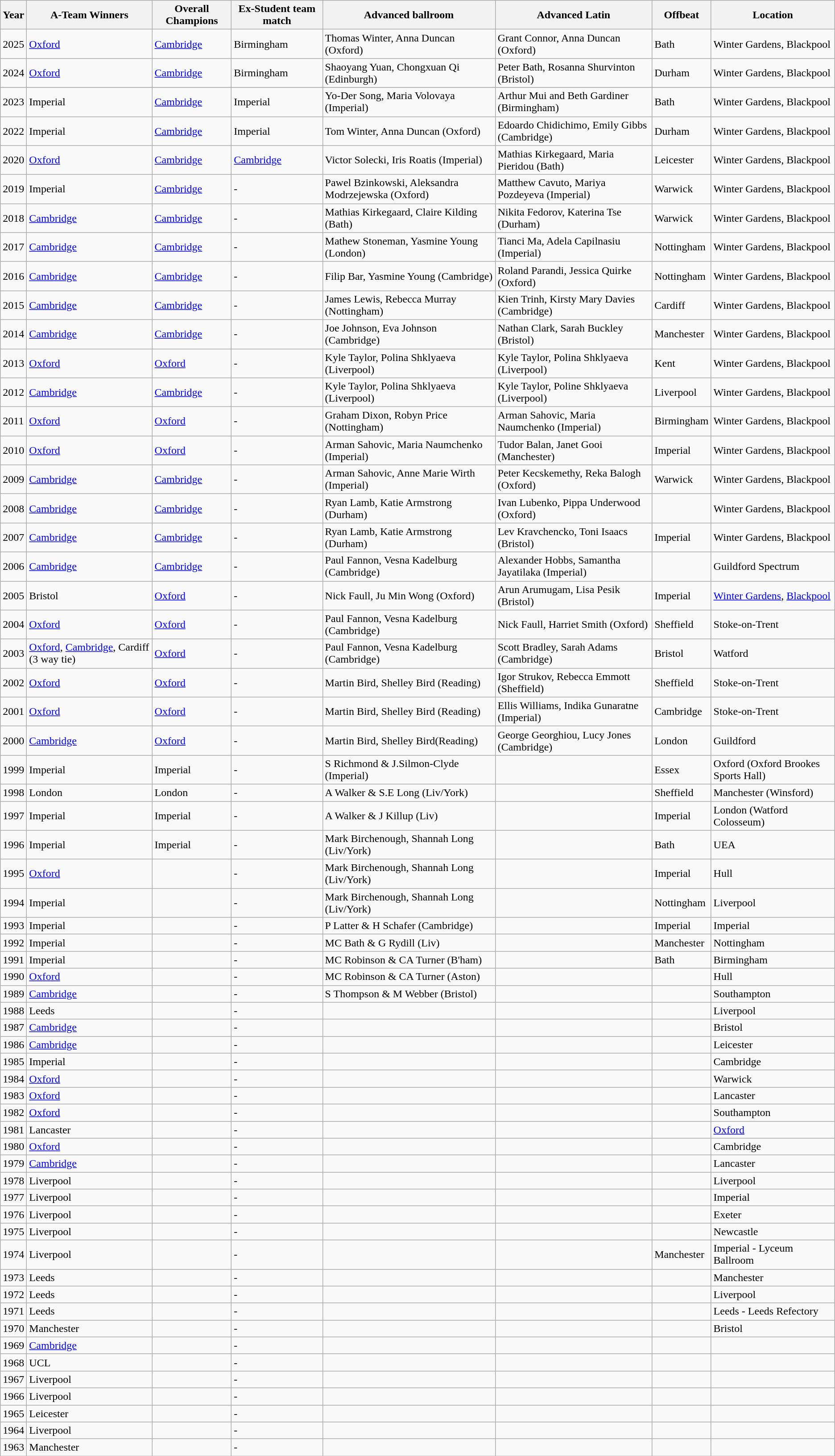<table class="wikitable">
<tr>
<th>Year</th>
<th>A-Team Winners</th>
<th>Overall Champions</th>
<th>Ex-Student team match</th>
<th>Advanced ballroom</th>
<th>Advanced Latin</th>
<th>Offbeat</th>
<th>Location</th>
</tr>
<tr>
<td>2025</td>
<td><a href='#'>Oxford</a></td>
<td><a href='#'>Cambridge</a></td>
<td>Birmingham</td>
<td>Thomas Winter, Anna Duncan (Oxford)</td>
<td>Grant Connor, Anna Duncan (Oxford)</td>
<td>Bath</td>
<td>Winter Gardens, Blackpool</td>
</tr>
<tr>
<td>2024</td>
<td><a href='#'>Oxford</a></td>
<td><a href='#'>Cambridge</a></td>
<td>Birmingham</td>
<td>Shaoyang Yuan, Chongxuan Qi (Edinburgh)</td>
<td>Peter Bath, Rosanna Shurvinton (Bristol)</td>
<td>Durham</td>
<td>Winter Gardens, Blackpool</td>
</tr>
<tr>
</tr>
<tr>
<td>2023</td>
<td>Imperial</td>
<td><a href='#'>Cambridge</a></td>
<td>Imperial</td>
<td>Yo-Der Song, Maria Volovaya (Imperial)</td>
<td>Arthur Mui and Beth Gardiner (Birmingham)</td>
<td>Bath</td>
<td>Winter Gardens, Blackpool</td>
</tr>
<tr>
<td>2022</td>
<td>Imperial</td>
<td><a href='#'>Cambridge</a></td>
<td>Imperial</td>
<td>Tom Winter, Anna Duncan (Oxford)</td>
<td>Edoardo Chidichimo, Emily Gibbs (Cambridge)</td>
<td>Durham</td>
<td>Winter Gardens, Blackpool</td>
</tr>
<tr>
<td>2020</td>
<td><a href='#'>Oxford</a></td>
<td><a href='#'>Cambridge</a></td>
<td><a href='#'>Cambridge</a></td>
<td>Victor Solecki, Iris Roatis (Imperial)</td>
<td>Mathias Kirkegaard, Maria Pieridou (Bath)</td>
<td>Leicester</td>
<td>Winter Gardens, Blackpool</td>
</tr>
<tr>
<td>2019</td>
<td>Imperial</td>
<td><a href='#'>Cambridge</a></td>
<td>-</td>
<td>Pawel Bzinkowski, Aleksandra Modrzejewska (Oxford)</td>
<td>Matthew Cavuto, Mariya Pozdeyeva (Imperial)</td>
<td>Warwick</td>
<td>Winter Gardens, Blackpool</td>
</tr>
<tr>
<td>2018</td>
<td><a href='#'>Cambridge</a></td>
<td><a href='#'>Cambridge</a></td>
<td>-</td>
<td>Mathias Kirkegaard, Claire Kilding (Bath)</td>
<td>Nikita Fedorov, Katerina Tse (Durham)</td>
<td>Warwick</td>
<td>Winter Gardens, Blackpool</td>
</tr>
<tr>
<td>2017</td>
<td><a href='#'>Cambridge</a></td>
<td><a href='#'>Cambridge</a></td>
<td>-</td>
<td>Mathew Stoneman, Yasmine Young (London)</td>
<td>Tianci Ma, Adela Capilnasiu (Imperial)</td>
<td>Nottingham</td>
<td>Winter Gardens, Blackpool</td>
</tr>
<tr>
<td>2016</td>
<td><a href='#'>Cambridge</a></td>
<td><a href='#'>Cambridge</a></td>
<td>-</td>
<td>Filip Bar, Yasmine Young (Cambridge)</td>
<td>Roland Parandi, Jessica Quirke (Oxford)</td>
<td>Nottingham</td>
<td>Winter Gardens, Blackpool</td>
</tr>
<tr>
<td>2015</td>
<td><a href='#'>Cambridge</a></td>
<td><a href='#'>Cambridge</a></td>
<td>-</td>
<td>James Lewis, Rebecca Murray (Nottingham)</td>
<td>Kien Trinh, Kirsty Mary Davies (Cambridge)</td>
<td>Cardiff</td>
<td>Winter Gardens, Blackpool</td>
</tr>
<tr>
<td>2014</td>
<td><a href='#'>Cambridge</a></td>
<td><a href='#'>Cambridge</a></td>
<td>-</td>
<td>Joe Johnson, Eva Johnson (Cambridge)</td>
<td>Nathan Clark, Sarah Buckley (Bristol)</td>
<td>Manchester</td>
<td>Winter Gardens, Blackpool</td>
</tr>
<tr>
<td>2013</td>
<td><a href='#'>Oxford</a></td>
<td><a href='#'>Oxford</a></td>
<td>-</td>
<td>Kyle Taylor, Polina Shklyaeva (Liverpool)</td>
<td>Kyle Taylor, Polina Shklyaeva (Liverpool)</td>
<td>Kent</td>
<td>Winter Gardens, Blackpool</td>
</tr>
<tr>
<td>2012</td>
<td><a href='#'>Cambridge</a></td>
<td><a href='#'>Cambridge</a></td>
<td>-</td>
<td>Kyle Taylor, Polina Shklyaeva (Liverpool)</td>
<td>Kyle Taylor, Poline Shklyaeva (Liverpool)</td>
<td>Liverpool</td>
<td>Winter Gardens, Blackpool</td>
</tr>
<tr>
<td>2011</td>
<td><a href='#'>Oxford</a></td>
<td><a href='#'>Oxford</a></td>
<td>-</td>
<td>Graham Dixon, Robyn Price (Nottingham)</td>
<td>Arman Sahovic, Maria Naumchenko (Imperial)</td>
<td>Birmingham</td>
<td>Winter Gardens, Blackpool</td>
</tr>
<tr>
<td>2010</td>
<td><a href='#'>Oxford</a></td>
<td><a href='#'>Oxford</a></td>
<td>-</td>
<td>Arman Sahovic, Maria Naumchenko  (Imperial)</td>
<td>Tudor Balan, Janet Gooi (Manchester)</td>
<td>Imperial</td>
<td>Winter Gardens, Blackpool</td>
</tr>
<tr>
<td>2009</td>
<td><a href='#'>Cambridge</a></td>
<td><a href='#'>Cambridge</a></td>
<td>-</td>
<td>Arman Sahovic, Anne Marie Wirth (Imperial)</td>
<td>Peter Kecskemethy, Reka Balogh (Oxford)</td>
<td>Warwick</td>
<td>Winter Gardens, Blackpool</td>
</tr>
<tr>
<td>2008</td>
<td><a href='#'>Cambridge</a></td>
<td><a href='#'>Cambridge</a></td>
<td>-</td>
<td>Ryan Lamb, Katie Armstrong (Durham)</td>
<td>Ivan Lubenko, Pippa Underwood (Oxford)</td>
<td></td>
<td>Winter Gardens, Blackpool</td>
</tr>
<tr>
<td>2007</td>
<td><a href='#'>Cambridge</a></td>
<td><a href='#'>Cambridge</a></td>
<td>-</td>
<td>Ryan Lamb, Katie Armstrong (Durham)</td>
<td>Lev Kravchencko, Toni Isaacs (Bristol)</td>
<td>Imperial</td>
<td>Winter Gardens, Blackpool</td>
</tr>
<tr>
<td>2006</td>
<td><a href='#'>Cambridge</a></td>
<td><a href='#'>Cambridge</a></td>
<td>-</td>
<td>Paul Fannon, Vesna Kadelburg (Cambridge)</td>
<td>Alexander Hobbs, Samantha Jayatilaka (Imperial)</td>
<td></td>
<td>Guildford Spectrum</td>
</tr>
<tr>
<td>2005</td>
<td>Bristol</td>
<td><a href='#'>Oxford</a></td>
<td>-</td>
<td>Nick Faull, Ju Min Wong (Oxford)</td>
<td>Arun Arumugam, Lisa Pesik (Bristol)</td>
<td>Imperial</td>
<td><a href='#'>Winter Gardens</a>, <a href='#'>Blackpool</a></td>
</tr>
<tr>
<td>2004</td>
<td><a href='#'>Oxford</a></td>
<td><a href='#'>Oxford</a></td>
<td>-</td>
<td>Paul Fannon, Vesna Kadelburg (Cambridge)</td>
<td>Nick Faull, Harriet Smith (Oxford)</td>
<td>Sheffield</td>
<td>Stoke-on-Trent</td>
</tr>
<tr>
<td>2003</td>
<td><a href='#'>Oxford</a>, <a href='#'>Cambridge</a>, Cardiff (3 way tie)</td>
<td><a href='#'>Oxford</a></td>
<td>-</td>
<td>Paul Fannon, Vesna Kadelburg (Cambridge)</td>
<td>Scott Bradley, Sarah Adams (Cambridge)</td>
<td>Bristol</td>
<td>Watford</td>
</tr>
<tr>
<td>2002</td>
<td><a href='#'>Oxford</a></td>
<td><a href='#'>Oxford</a></td>
<td>-</td>
<td>Martin Bird, Shelley Bird (Reading)</td>
<td>Igor Strukov, Rebecca Emmott (Sheffield)</td>
<td>Sheffield</td>
<td>Stoke-on-Trent</td>
</tr>
<tr>
<td>2001</td>
<td><a href='#'>Oxford</a></td>
<td><a href='#'>Oxford</a></td>
<td>-</td>
<td>Martin Bird, Shelley Bird (Reading)<br></td>
<td>Ellis Williams, Indika Gunaratne (Imperial)</td>
<td>Cambridge</td>
<td>Stoke-on-Trent</td>
</tr>
<tr>
<td>2000</td>
<td><a href='#'>Cambridge</a></td>
<td><a href='#'>Oxford</a></td>
<td>-</td>
<td>Martin Bird, Shelley Bird(Reading)</td>
<td>George Georghiou, Lucy Jones (Cambridge)</td>
<td>London</td>
<td>Guildford</td>
</tr>
<tr>
<td>1999</td>
<td>Imperial</td>
<td>Imperial</td>
<td>-</td>
<td>S Richmond & J.Silmon-Clyde (Imperial)</td>
<td></td>
<td>Essex</td>
<td>Oxford (Oxford Brookes Sports Hall)</td>
</tr>
<tr>
<td>1998</td>
<td>London</td>
<td>London</td>
<td>-</td>
<td>A Walker & S.E Long (Liv/York)</td>
<td></td>
<td>Sheffield</td>
<td>Manchester (Winsford)</td>
</tr>
<tr>
<td>1997</td>
<td>Imperial</td>
<td>Imperial</td>
<td>-</td>
<td>A Walker & J Killup (Liv)</td>
<td></td>
<td>Imperial</td>
<td>London (Watford Colosseum)</td>
</tr>
<tr>
<td>1996</td>
<td>Imperial</td>
<td>Imperial</td>
<td>-</td>
<td>Mark Birchenough, Shannah Long (Liv/York)</td>
<td></td>
<td>Bath</td>
<td>UEA</td>
</tr>
<tr>
<td>1995</td>
<td><a href='#'>Oxford</a></td>
<td></td>
<td>-</td>
<td>Mark Birchenough, Shannah Long (Liv/York)</td>
<td></td>
<td>Imperial</td>
<td>Hull</td>
</tr>
<tr>
<td>1994</td>
<td>Imperial</td>
<td></td>
<td>-</td>
<td>Mark Birchenough, Shannah Long (Liv/York)</td>
<td></td>
<td>Nottingham</td>
<td>Liverpool</td>
</tr>
<tr>
<td>1993</td>
<td>Imperial</td>
<td></td>
<td>-</td>
<td>P Latter & H Schafer (Cambridge)</td>
<td></td>
<td>Imperial</td>
<td>Imperial</td>
</tr>
<tr>
<td>1992</td>
<td>Imperial</td>
<td></td>
<td>-</td>
<td>MC Bath & G Rydill (Liv)</td>
<td></td>
<td>Manchester</td>
<td>Nottingham</td>
</tr>
<tr>
<td>1991</td>
<td>Imperial</td>
<td></td>
<td>-</td>
<td>MC Robinson & CA Turner (B'ham)</td>
<td></td>
<td>Bath</td>
<td>Birmingham</td>
</tr>
<tr>
<td>1990</td>
<td><a href='#'>Oxford</a></td>
<td></td>
<td>-</td>
<td>MC Robinson & CA Turner (Aston)</td>
<td></td>
<td></td>
<td>Hull</td>
</tr>
<tr>
<td>1989</td>
<td><a href='#'>Cambridge</a></td>
<td></td>
<td>-</td>
<td>S Thompson & M Webber (Bristol)</td>
<td></td>
<td></td>
<td>Southampton</td>
</tr>
<tr>
<td>1988</td>
<td>Leeds</td>
<td></td>
<td>-</td>
<td></td>
<td></td>
<td></td>
<td>Liverpool</td>
</tr>
<tr>
<td>1987</td>
<td><a href='#'>Cambridge</a></td>
<td></td>
<td>-</td>
<td></td>
<td></td>
<td></td>
<td>Bristol</td>
</tr>
<tr>
<td>1986</td>
<td><a href='#'>Cambridge</a></td>
<td></td>
<td>-</td>
<td></td>
<td></td>
<td></td>
<td>Leicester</td>
</tr>
<tr>
<td>1985</td>
<td>Imperial</td>
<td></td>
<td>-</td>
<td></td>
<td></td>
<td></td>
<td>Cambridge</td>
</tr>
<tr>
<td>1984</td>
<td><a href='#'>Oxford</a></td>
<td></td>
<td>-</td>
<td></td>
<td></td>
<td></td>
<td>Warwick</td>
</tr>
<tr>
<td>1983</td>
<td><a href='#'>Oxford</a></td>
<td></td>
<td>-</td>
<td></td>
<td></td>
<td></td>
<td>Lancaster</td>
</tr>
<tr>
<td>1982</td>
<td><a href='#'>Oxford</a></td>
<td></td>
<td>-</td>
<td></td>
<td></td>
<td></td>
<td>Southampton</td>
</tr>
<tr>
<td>1981</td>
<td>Lancaster</td>
<td></td>
<td>-</td>
<td></td>
<td></td>
<td></td>
<td><a href='#'>Oxford</a></td>
</tr>
<tr>
<td>1980</td>
<td><a href='#'>Oxford</a></td>
<td></td>
<td>-</td>
<td></td>
<td></td>
<td></td>
<td>Cambridge</td>
</tr>
<tr>
<td>1979</td>
<td><a href='#'>Cambridge</a></td>
<td></td>
<td>-</td>
<td></td>
<td></td>
<td></td>
<td>Lancaster</td>
</tr>
<tr>
<td>1978</td>
<td>Liverpool</td>
<td></td>
<td>-</td>
<td></td>
<td></td>
<td></td>
<td>Liverpool</td>
</tr>
<tr>
<td>1977</td>
<td>Liverpool</td>
<td></td>
<td>-</td>
<td></td>
<td></td>
<td></td>
<td>Imperial</td>
</tr>
<tr>
<td>1976</td>
<td>Liverpool</td>
<td></td>
<td>-</td>
<td></td>
<td></td>
<td></td>
<td>Exeter</td>
</tr>
<tr>
<td>1975</td>
<td>Liverpool</td>
<td></td>
<td>-</td>
<td></td>
<td></td>
<td></td>
<td>Newcastle</td>
</tr>
<tr>
<td>1974</td>
<td>Liverpool</td>
<td></td>
<td>-</td>
<td></td>
<td></td>
<td>Manchester</td>
<td>Imperial - Lyceum Ballroom</td>
</tr>
<tr>
<td>1973</td>
<td>Leeds</td>
<td></td>
<td>-</td>
<td></td>
<td></td>
<td></td>
<td>Manchester</td>
</tr>
<tr>
<td>1972</td>
<td>Leeds</td>
<td></td>
<td>-</td>
<td></td>
<td></td>
<td></td>
<td>Liverpool</td>
</tr>
<tr>
<td>1971</td>
<td>Leeds</td>
<td></td>
<td>-</td>
<td></td>
<td></td>
<td></td>
<td>Leeds - Leeds Refectory</td>
</tr>
<tr>
<td>1970</td>
<td>Manchester</td>
<td></td>
<td>-</td>
<td></td>
<td></td>
<td></td>
<td>Bristol</td>
</tr>
<tr>
<td>1969</td>
<td><a href='#'>Cambridge</a></td>
<td></td>
<td>-</td>
<td></td>
<td></td>
<td></td>
<td></td>
</tr>
<tr>
<td>1968</td>
<td>UCL</td>
<td></td>
<td>-</td>
<td></td>
<td></td>
<td></td>
<td></td>
</tr>
<tr>
<td>1967</td>
<td>Liverpool</td>
<td></td>
<td>-</td>
<td></td>
<td></td>
<td></td>
<td></td>
</tr>
<tr>
<td>1966</td>
<td>Liverpool</td>
<td></td>
<td>-</td>
<td></td>
<td></td>
<td></td>
<td></td>
</tr>
<tr>
<td>1965</td>
<td>Leicester</td>
<td></td>
<td>-</td>
<td></td>
<td></td>
<td></td>
<td></td>
</tr>
<tr>
<td>1964</td>
<td>Liverpool</td>
<td></td>
<td>-</td>
<td></td>
<td></td>
<td></td>
<td></td>
</tr>
<tr>
<td>1963</td>
<td>Manchester</td>
<td></td>
<td>-</td>
<td></td>
<td></td>
<td></td>
<td></td>
</tr>
</table>
